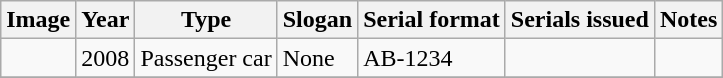<table class="wikitable collapsible sortable">
<tr>
<th>Image</th>
<th>Year</th>
<th>Type</th>
<th>Slogan</th>
<th>Serial format</th>
<th>Serials issued</th>
<th>Notes</th>
</tr>
<tr>
<td></td>
<td>2008</td>
<td>Passenger car</td>
<td>None</td>
<td>AB-1234</td>
<td></td>
<td></td>
</tr>
<tr>
</tr>
</table>
